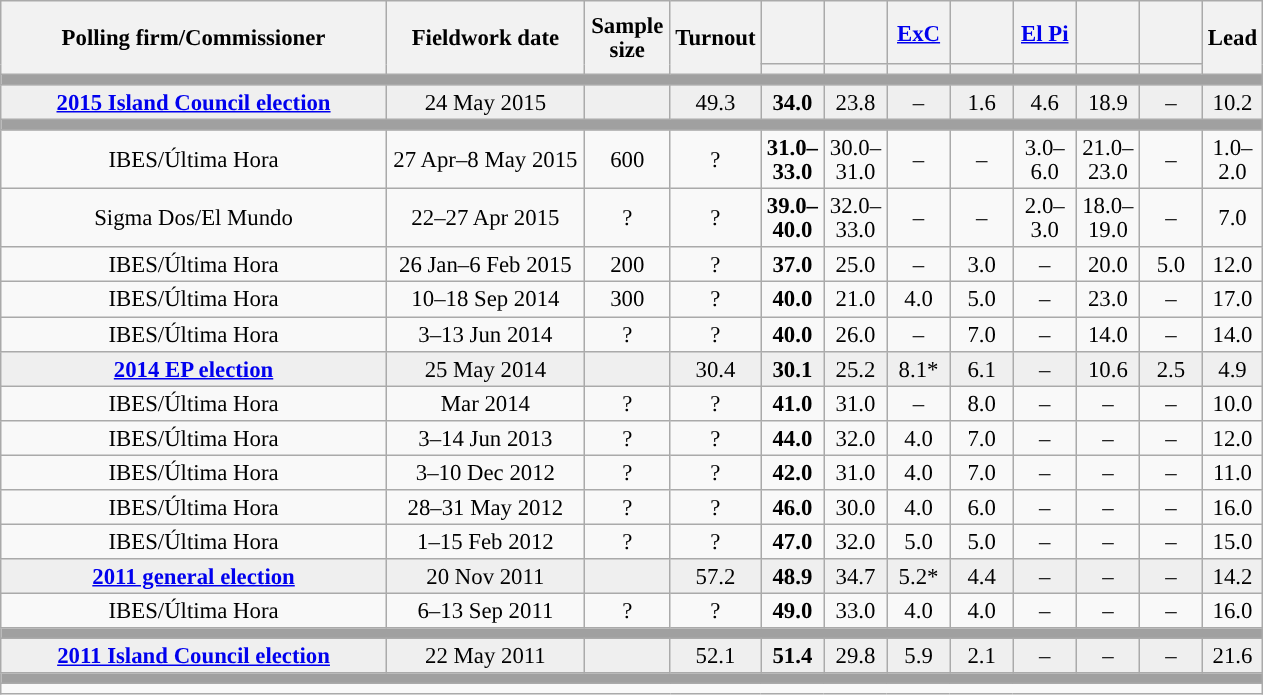<table class="wikitable collapsible collapsed" style="text-align:center; font-size:95%; line-height:16px;">
<tr style="height:42px;">
<th style="width:250px;" rowspan="2">Polling firm/Commissioner</th>
<th style="width:125px;" rowspan="2">Fieldwork date</th>
<th style="width:50px;" rowspan="2">Sample size</th>
<th style="width:45px;" rowspan="2">Turnout</th>
<th style="width:35px;"></th>
<th style="width:35px;"></th>
<th style="width:35px;"><a href='#'>ExC</a></th>
<th style="width:35px;"></th>
<th style="width:35px;"><a href='#'>El Pi</a></th>
<th style="width:35px;"></th>
<th style="width:35px;"></th>
<th style="width:30px;" rowspan="2">Lead</th>
</tr>
<tr>
<th style="color:inherit;background:"></th>
<th style="color:inherit;background:"></th>
<th style="color:inherit;background:"></th>
<th style="color:inherit;background:"></th>
<th style="color:inherit;background:"></th>
<th style="color:inherit;background:"></th>
<th style="color:inherit;background:"></th>
</tr>
<tr>
<td colspan="12" style="background:#A0A0A0"></td>
</tr>
<tr style="background:#EFEFEF;">
<td><strong><a href='#'>2015 Island Council election</a></strong></td>
<td>24 May 2015</td>
<td></td>
<td>49.3</td>
<td><strong>34.0</strong><br></td>
<td>23.8<br></td>
<td>–</td>
<td>1.6<br></td>
<td>4.6<br></td>
<td>18.9<br></td>
<td>–</td>
<td style="background:">10.2</td>
</tr>
<tr>
<td colspan="12" style="background:#A0A0A0"></td>
</tr>
<tr>
<td>IBES/Última Hora</td>
<td>27 Apr–8 May 2015</td>
<td>600</td>
<td>?</td>
<td><strong>31.0–<br>33.0</strong><br></td>
<td>30.0–<br>31.0<br></td>
<td>–</td>
<td>–</td>
<td>3.0–<br>6.0<br></td>
<td>21.0–<br>23.0<br></td>
<td>–</td>
<td style="background:">1.0–<br>2.0</td>
</tr>
<tr>
<td>Sigma Dos/El Mundo</td>
<td>22–27 Apr 2015</td>
<td>?</td>
<td>?</td>
<td><strong>39.0–<br>40.0</strong><br></td>
<td>32.0–<br>33.0<br></td>
<td>–</td>
<td>–</td>
<td>2.0–<br>3.0<br></td>
<td>18.0–<br>19.0<br></td>
<td>–</td>
<td style="background:">7.0</td>
</tr>
<tr>
<td>IBES/Última Hora</td>
<td>26 Jan–6 Feb 2015</td>
<td>200</td>
<td>?</td>
<td><strong>37.0</strong><br></td>
<td>25.0<br></td>
<td>–</td>
<td>3.0<br></td>
<td>–</td>
<td>20.0<br></td>
<td>5.0<br></td>
<td style="background:">12.0</td>
</tr>
<tr>
<td>IBES/Última Hora</td>
<td>10–18 Sep 2014</td>
<td>300</td>
<td>?</td>
<td><strong>40.0</strong><br></td>
<td>21.0<br></td>
<td>4.0<br></td>
<td>5.0<br></td>
<td>–</td>
<td>23.0<br></td>
<td>–</td>
<td style="background:">17.0</td>
</tr>
<tr>
<td>IBES/Última Hora</td>
<td>3–13 Jun 2014</td>
<td>?</td>
<td>?</td>
<td><strong>40.0</strong><br></td>
<td>26.0<br></td>
<td>–</td>
<td>7.0<br></td>
<td>–</td>
<td>14.0<br></td>
<td>–</td>
<td style="background:">14.0</td>
</tr>
<tr style="background:#EFEFEF;">
<td><strong><a href='#'>2014 EP election</a></strong></td>
<td>25 May 2014</td>
<td></td>
<td>30.4</td>
<td><strong>30.1</strong><br></td>
<td>25.2<br></td>
<td>8.1*<br></td>
<td>6.1<br></td>
<td>–</td>
<td>10.6<br></td>
<td>2.5<br></td>
<td style="background:">4.9</td>
</tr>
<tr>
<td>IBES/Última Hora</td>
<td>Mar 2014</td>
<td>?</td>
<td>?</td>
<td><strong>41.0</strong></td>
<td>31.0</td>
<td>–</td>
<td>8.0</td>
<td>–</td>
<td>–</td>
<td>–</td>
<td style="background:">10.0</td>
</tr>
<tr>
<td>IBES/Última Hora</td>
<td>3–14 Jun 2013</td>
<td>?</td>
<td>?</td>
<td><strong>44.0</strong><br></td>
<td>32.0<br></td>
<td>4.0<br></td>
<td>7.0<br></td>
<td>–</td>
<td>–</td>
<td>–</td>
<td style="background:">12.0</td>
</tr>
<tr>
<td>IBES/Última Hora</td>
<td>3–10 Dec 2012</td>
<td>?</td>
<td>?</td>
<td><strong>42.0</strong><br></td>
<td>31.0<br></td>
<td>4.0<br></td>
<td>7.0<br></td>
<td>–</td>
<td>–</td>
<td>–</td>
<td style="background:">11.0</td>
</tr>
<tr>
<td>IBES/Última Hora</td>
<td>28–31 May 2012</td>
<td>?</td>
<td>?</td>
<td><strong>46.0</strong></td>
<td>30.0</td>
<td>4.0</td>
<td>6.0</td>
<td>–</td>
<td>–</td>
<td>–</td>
<td style="background:">16.0</td>
</tr>
<tr>
<td>IBES/Última Hora</td>
<td>1–15 Feb 2012</td>
<td>?</td>
<td>?</td>
<td><strong>47.0</strong></td>
<td>32.0</td>
<td>5.0</td>
<td>5.0</td>
<td>–</td>
<td>–</td>
<td>–</td>
<td style="background:">15.0</td>
</tr>
<tr style="background:#EFEFEF;">
<td><strong><a href='#'>2011 general election</a></strong></td>
<td>20 Nov 2011</td>
<td></td>
<td>57.2</td>
<td><strong>48.9</strong><br></td>
<td>34.7<br></td>
<td>5.2*<br></td>
<td>4.4<br></td>
<td>–</td>
<td>–</td>
<td>–</td>
<td style="background:">14.2</td>
</tr>
<tr>
<td>IBES/Última Hora</td>
<td>6–13 Sep 2011</td>
<td>?</td>
<td>?</td>
<td><strong>49.0</strong></td>
<td>33.0</td>
<td>4.0</td>
<td>4.0</td>
<td>–</td>
<td>–</td>
<td>–</td>
<td style="background:">16.0</td>
</tr>
<tr>
<td colspan="12" style="background:#A0A0A0"></td>
</tr>
<tr style="background:#EFEFEF;">
<td><strong><a href='#'>2011 Island Council election</a></strong></td>
<td>22 May 2011</td>
<td></td>
<td>52.1</td>
<td><strong>51.4</strong><br></td>
<td>29.8<br></td>
<td>5.9<br></td>
<td>2.1<br></td>
<td>–</td>
<td>–</td>
<td>–</td>
<td style="background:">21.6</td>
</tr>
<tr>
<td colspan="12" style="background:#A0A0A0"></td>
</tr>
<tr>
<td align="left" colspan="12"></td>
</tr>
</table>
